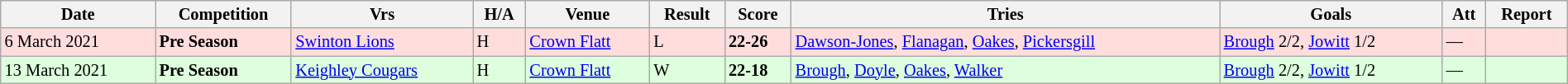<table class="wikitable"  style="font-size:85%; width:100%;">
<tr>
<th>Date</th>
<th>Competition</th>
<th>Vrs</th>
<th>H/A</th>
<th>Venue</th>
<th>Result</th>
<th>Score</th>
<th>Tries</th>
<th>Goals</th>
<th>Att</th>
<th>Report</th>
</tr>
<tr style="background:#ffdddd;" width=20 | >
<td>6 March 2021</td>
<td><strong>Pre Season</strong></td>
<td><a href='#'>Swinton Lions</a></td>
<td>H</td>
<td><a href='#'>Crown Flatt</a></td>
<td>L</td>
<td><strong>22-26</strong></td>
<td><a href='#'>Dawson-Jones</a>, <a href='#'>Flanagan</a>, <a href='#'>Oakes</a>, <a href='#'>Pickersgill</a></td>
<td><a href='#'>Brough</a> 2/2, <a href='#'>Jowitt</a> 1/2</td>
<td>—</td>
<td></td>
</tr>
<tr style="background:#ddffdd;" width=20 | >
<td>13 March 2021</td>
<td><strong>Pre Season</strong></td>
<td><a href='#'>Keighley Cougars</a></td>
<td>H</td>
<td><a href='#'>Crown Flatt</a></td>
<td>W</td>
<td><strong>22-18</strong></td>
<td><a href='#'>Brough</a>, <a href='#'>Doyle</a>, <a href='#'>Oakes</a>, <a href='#'>Walker</a></td>
<td><a href='#'>Brough</a> 2/2, <a href='#'>Jowitt</a> 1/2</td>
<td>—</td>
<td></td>
</tr>
</table>
